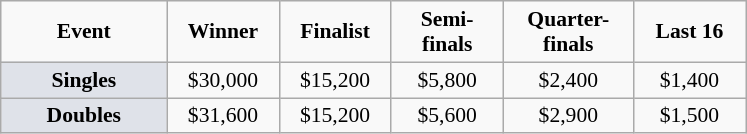<table class="wikitable" style="font-size:90%; text-align:center">
<tr>
<td width="104px"><strong>Event</strong></td>
<td width="68px"><strong>Winner</strong></td>
<td width="68px"><strong>Finalist</strong></td>
<td width="68px"><strong>Semi-finals</strong></td>
<td width="80px"><strong>Quarter-finals</strong></td>
<td width="68px"><strong>Last 16</strong></td>
</tr>
<tr>
<td bgcolor="#dfe2e9"><strong>Singles</strong></td>
<td>$30,000</td>
<td>$15,200</td>
<td>$5,800</td>
<td>$2,400</td>
<td>$1,400</td>
</tr>
<tr>
<td bgcolor="#dfe2e9"><strong>Doubles</strong></td>
<td>$31,600</td>
<td>$15,200</td>
<td>$5,600</td>
<td>$2,900</td>
<td>$1,500</td>
</tr>
</table>
